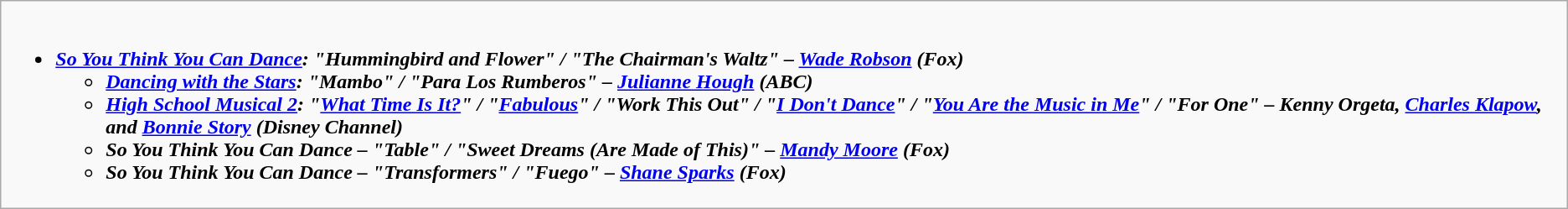<table class="wikitable">
<tr>
<td style="vertical-align:top;"><br><ul><li><strong><em><a href='#'>So You Think You Can Dance</a><em>: "Hummingbird and Flower" / "The Chairman's Waltz" – <a href='#'>Wade Robson</a> (Fox)<strong><ul><li></em><a href='#'>Dancing with the Stars</a><em>: "Mambo" / "Para Los Rumberos" – <a href='#'>Julianne Hough</a> (ABC)</li><li></em><a href='#'>High School Musical 2</a><em>: "<a href='#'>What Time Is It?</a>" / "<a href='#'>Fabulous</a>" / "Work This Out" / "<a href='#'>I Don't Dance</a>" / "<a href='#'>You Are the Music in Me</a>" / "For One" – Kenny Orgeta, <a href='#'>Charles Klapow</a>, and <a href='#'>Bonnie Story</a> (Disney Channel)</li><li></em>So You Think You Can Dance<em> – "Table" / "Sweet Dreams (Are Made of This)" – <a href='#'>Mandy Moore</a> (Fox)</li><li></em>So You Think You Can Dance<em> – "Transformers" / "Fuego" – <a href='#'>Shane Sparks</a> (Fox)</li></ul></li></ul></td>
</tr>
</table>
